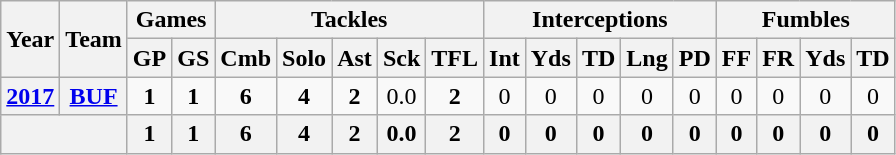<table class="wikitable" style="text-align:center">
<tr>
<th rowspan="2">Year</th>
<th rowspan="2">Team</th>
<th colspan="2">Games</th>
<th colspan="5">Tackles</th>
<th colspan="5">Interceptions</th>
<th colspan="4">Fumbles</th>
</tr>
<tr>
<th>GP</th>
<th>GS</th>
<th>Cmb</th>
<th>Solo</th>
<th>Ast</th>
<th>Sck</th>
<th>TFL</th>
<th>Int</th>
<th>Yds</th>
<th>TD</th>
<th>Lng</th>
<th>PD</th>
<th>FF</th>
<th>FR</th>
<th>Yds</th>
<th>TD</th>
</tr>
<tr>
<th><a href='#'>2017</a></th>
<th><a href='#'>BUF</a></th>
<td><strong>1</strong></td>
<td><strong>1</strong></td>
<td><strong>6</strong></td>
<td><strong>4</strong></td>
<td><strong>2</strong></td>
<td>0.0</td>
<td><strong>2</strong></td>
<td>0</td>
<td>0</td>
<td>0</td>
<td>0</td>
<td>0</td>
<td>0</td>
<td>0</td>
<td>0</td>
<td>0</td>
</tr>
<tr>
<th colspan="2"></th>
<th>1</th>
<th>1</th>
<th>6</th>
<th>4</th>
<th>2</th>
<th>0.0</th>
<th>2</th>
<th>0</th>
<th>0</th>
<th>0</th>
<th>0</th>
<th>0</th>
<th>0</th>
<th>0</th>
<th>0</th>
<th>0</th>
</tr>
</table>
